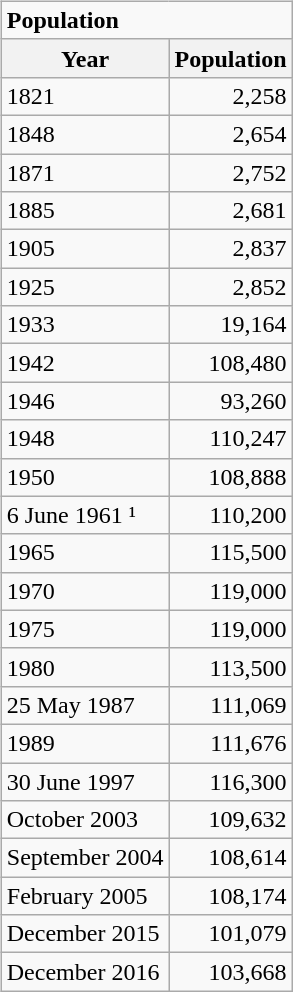<table>
<tr>
<td valign="top"><br><table class="wikitable" style="float:left; margin-right:5em">
<tr>
<td colspan="2"><strong>Population</strong></td>
</tr>
<tr>
<th>Year</th>
<th>Population</th>
</tr>
<tr ---->
<td>1821</td>
<td align="right">2,258</td>
</tr>
<tr ---->
<td>1848</td>
<td align="right">2,654</td>
</tr>
<tr ---->
<td>1871</td>
<td align="right">2,752</td>
</tr>
<tr ---->
<td>1885</td>
<td align="right">2,681</td>
</tr>
<tr ---->
<td>1905</td>
<td align="right">2,837</td>
</tr>
<tr ---->
<td>1925</td>
<td align="right">2,852</td>
</tr>
<tr ---->
<td>1933</td>
<td align="right">19,164</td>
</tr>
<tr ---->
<td>1942</td>
<td align="right">108,480</td>
</tr>
<tr ---->
<td>1946</td>
<td align="right">93,260</td>
</tr>
<tr ---->
<td>1948</td>
<td align="right">110,247</td>
</tr>
<tr ---->
<td>1950</td>
<td align="right">108,888</td>
</tr>
<tr ---->
<td>6 June 1961 ¹</td>
<td align="right">110,200</td>
</tr>
<tr ---->
<td>1965</td>
<td align="right">115,500</td>
</tr>
<tr ---->
<td>1970</td>
<td align="right">119,000</td>
</tr>
<tr ---->
<td>1975</td>
<td align="right">119,000</td>
</tr>
<tr ---->
<td>1980</td>
<td align="right">113,500</td>
</tr>
<tr ---->
<td>25 May 1987</td>
<td align="right">111,069</td>
</tr>
<tr ---->
<td>1989</td>
<td align="right">111,676</td>
</tr>
<tr ---->
<td>30 June 1997</td>
<td align="right">116,300</td>
</tr>
<tr ---->
<td>October 2003</td>
<td align="right">109,632</td>
</tr>
<tr ---->
<td>September 2004</td>
<td align="right">108,614</td>
</tr>
<tr ---->
<td>February 2005</td>
<td align="right">108,174</td>
</tr>
<tr ---->
<td>December 2015</td>
<td align="right">101,079</td>
</tr>
<tr ---->
<td>December 2016</td>
<td align="right">103,668</td>
</tr>
</table>
</td>
</tr>
</table>
